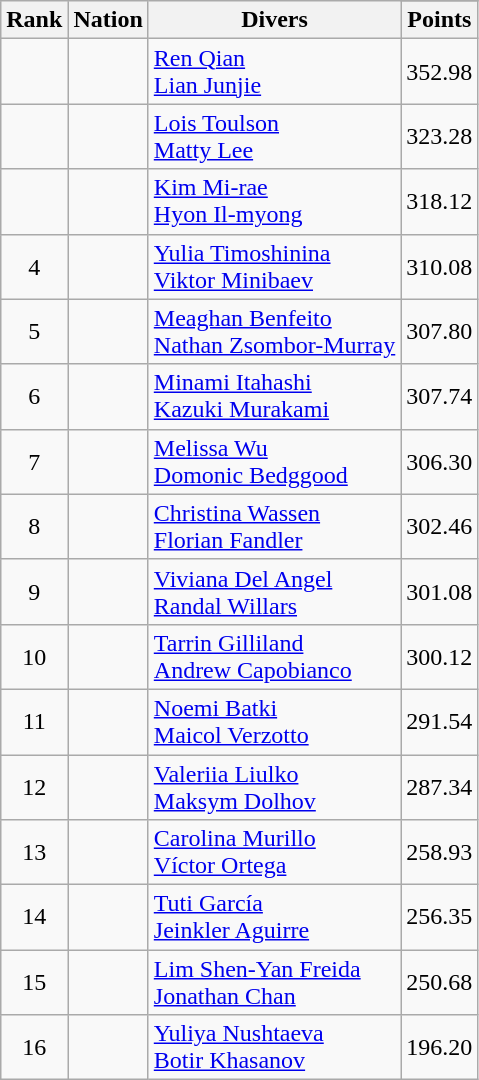<table class="wikitable sortable" style="text-align:center">
<tr>
<th rowspan=2>Rank</th>
<th rowspan=2>Nation</th>
<th rowspan=2>Divers</th>
</tr>
<tr>
<th>Points</th>
</tr>
<tr>
<td></td>
<td align=left></td>
<td align=left><a href='#'>Ren Qian</a><br><a href='#'>Lian Junjie</a></td>
<td>352.98</td>
</tr>
<tr>
<td></td>
<td align=left></td>
<td align=left><a href='#'>Lois Toulson</a><br><a href='#'>Matty Lee</a></td>
<td>323.28</td>
</tr>
<tr>
<td></td>
<td align=left></td>
<td align=left><a href='#'>Kim Mi-rae</a><br><a href='#'>Hyon Il-myong</a></td>
<td>318.12</td>
</tr>
<tr>
<td>4</td>
<td align=left></td>
<td align=left><a href='#'>Yulia Timoshinina</a><br><a href='#'>Viktor Minibaev</a></td>
<td>310.08</td>
</tr>
<tr>
<td>5</td>
<td align=left></td>
<td align=left><a href='#'>Meaghan Benfeito</a><br><a href='#'>Nathan Zsombor-Murray</a></td>
<td>307.80</td>
</tr>
<tr>
<td>6</td>
<td align=left></td>
<td align=left><a href='#'>Minami Itahashi</a><br><a href='#'>Kazuki Murakami</a></td>
<td>307.74</td>
</tr>
<tr>
<td>7</td>
<td align=left></td>
<td align=left><a href='#'>Melissa Wu</a><br><a href='#'>Domonic Bedggood</a></td>
<td>306.30</td>
</tr>
<tr>
<td>8</td>
<td align=left></td>
<td align=left><a href='#'>Christina Wassen</a><br><a href='#'>Florian Fandler</a></td>
<td>302.46</td>
</tr>
<tr>
<td>9</td>
<td align=left></td>
<td align=left><a href='#'>Viviana Del Angel</a><br><a href='#'>Randal Willars</a></td>
<td>301.08</td>
</tr>
<tr>
<td>10</td>
<td align=left></td>
<td align=left><a href='#'>Tarrin Gilliland</a><br><a href='#'>Andrew Capobianco</a></td>
<td>300.12</td>
</tr>
<tr>
<td>11</td>
<td align=left></td>
<td align=left><a href='#'>Noemi Batki</a><br><a href='#'>Maicol Verzotto</a></td>
<td>291.54</td>
</tr>
<tr>
<td>12</td>
<td align=left></td>
<td align=left><a href='#'>Valeriia Liulko</a><br><a href='#'>Maksym Dolhov</a></td>
<td>287.34</td>
</tr>
<tr>
<td>13</td>
<td align=left></td>
<td align=left><a href='#'>Carolina Murillo</a><br><a href='#'>Víctor Ortega</a></td>
<td>258.93</td>
</tr>
<tr>
<td>14</td>
<td align=left></td>
<td align=left><a href='#'>Tuti García</a><br><a href='#'>Jeinkler Aguirre</a></td>
<td>256.35</td>
</tr>
<tr>
<td>15</td>
<td align=left></td>
<td align=left><a href='#'>Lim Shen-Yan Freida</a><br><a href='#'>Jonathan Chan</a></td>
<td>250.68</td>
</tr>
<tr>
<td>16</td>
<td align=left></td>
<td align=left><a href='#'>Yuliya Nushtaeva</a><br><a href='#'>Botir Khasanov</a></td>
<td>196.20</td>
</tr>
</table>
